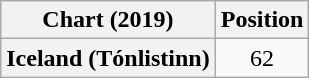<table class="wikitable plainrowheaders" style="text-align:center;">
<tr>
<th>Chart (2019)</th>
<th>Position</th>
</tr>
<tr>
<th scope="row">Iceland (Tónlistinn)</th>
<td>62</td>
</tr>
</table>
